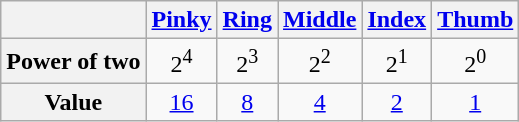<table class="wikitable" style="text-align:center">
<tr>
<th></th>
<th><a href='#'>Pinky</a></th>
<th><a href='#'>Ring</a></th>
<th><a href='#'>Middle</a></th>
<th><a href='#'>Index</a></th>
<th><a href='#'>Thumb</a></th>
</tr>
<tr>
<th>Power of two</th>
<td>2<sup>4</sup></td>
<td>2<sup>3</sup></td>
<td>2<sup>2</sup></td>
<td>2<sup>1</sup></td>
<td>2<sup>0</sup></td>
</tr>
<tr>
<th>Value</th>
<td><a href='#'>16</a></td>
<td><a href='#'>8</a></td>
<td><a href='#'>4</a></td>
<td><a href='#'>2</a></td>
<td><a href='#'>1</a></td>
</tr>
</table>
